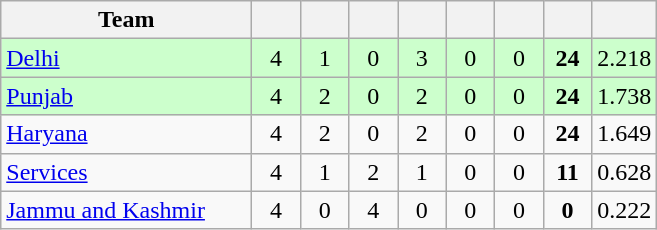<table class="wikitable" style="text-align:center">
<tr>
<th style="width:160px">Team</th>
<th style="width:25px"></th>
<th style="width:25px"></th>
<th style="width:25px"></th>
<th style="width:25px"></th>
<th style="width:25px"></th>
<th style="width:25px"></th>
<th style="width:25px"></th>
<th style="width:25px;"></th>
</tr>
<tr style="background:#cfc;">
<td style="text-align:left"><a href='#'>Delhi</a></td>
<td>4</td>
<td>1</td>
<td>0</td>
<td>3</td>
<td>0</td>
<td>0</td>
<td><strong>24</strong></td>
<td>2.218</td>
</tr>
<tr style="background:#cfc;">
<td style="text-align:left"><a href='#'>Punjab</a></td>
<td>4</td>
<td>2</td>
<td>0</td>
<td>2</td>
<td>0</td>
<td>0</td>
<td><strong>24</strong></td>
<td>1.738</td>
</tr>
<tr>
<td style="text-align:left"><a href='#'>Haryana</a></td>
<td>4</td>
<td>2</td>
<td>0</td>
<td>2</td>
<td>0</td>
<td>0</td>
<td><strong>24</strong></td>
<td>1.649</td>
</tr>
<tr>
<td style="text-align:left"><a href='#'>Services</a></td>
<td>4</td>
<td>1</td>
<td>2</td>
<td>1</td>
<td>0</td>
<td>0</td>
<td><strong>11</strong></td>
<td>0.628</td>
</tr>
<tr>
<td style="text-align:left"><a href='#'>Jammu and Kashmir</a></td>
<td>4</td>
<td>0</td>
<td>4</td>
<td>0</td>
<td>0</td>
<td>0</td>
<td><strong>0</strong></td>
<td>0.222</td>
</tr>
</table>
